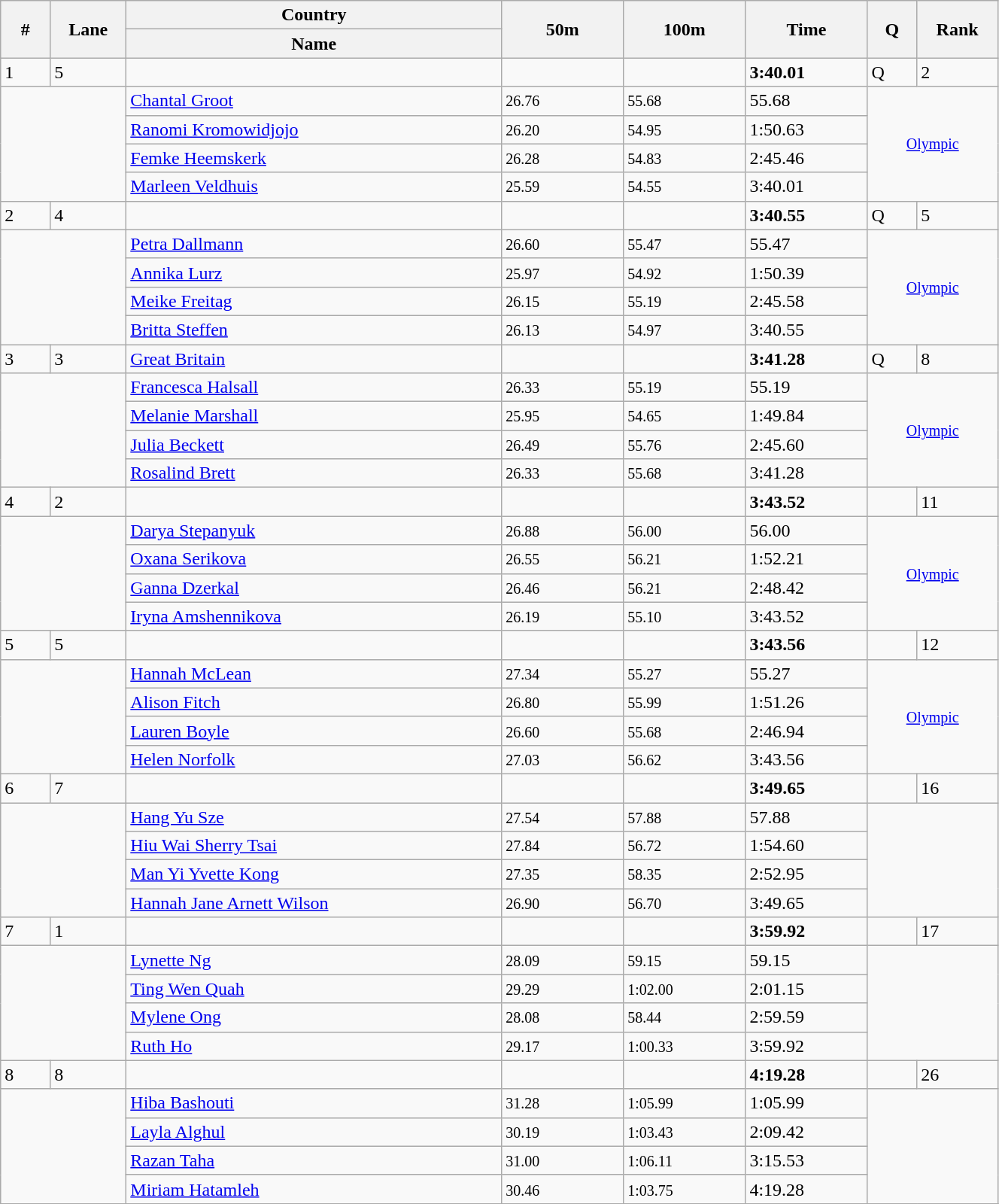<table class="wikitable" width=70%>
<tr>
<th rowspan="2" width=20>#</th>
<th rowspan="2" width=20>Lane</th>
<th width=200>Country</th>
<th rowspan=2 width=60>50m</th>
<th rowspan="2" width=60>100m</th>
<th rowspan=2 width=60>Time</th>
<th rowspan=2 width=20>Q</th>
<th rowspan=2 width=20>Rank</th>
</tr>
<tr>
<th>Name</th>
</tr>
<tr>
<td>1</td>
<td>5</td>
<td></td>
<td></td>
<td></td>
<td><strong>3:40.01</strong></td>
<td>Q</td>
<td>2</td>
</tr>
<tr>
<td rowspan=4 colspan=2></td>
<td><a href='#'>Chantal Groot</a></td>
<td><small>26.76</small></td>
<td><small>55.68</small></td>
<td>55.68</td>
<td rowspan=4 colspan=2 align=center><small><a href='#'>Olympic</a></small></td>
</tr>
<tr>
<td><a href='#'>Ranomi Kromowidjojo</a></td>
<td><small>26.20</small></td>
<td><small>54.95</small></td>
<td>1:50.63</td>
</tr>
<tr>
<td><a href='#'>Femke Heemskerk</a></td>
<td><small>26.28</small></td>
<td><small>54.83</small></td>
<td>2:45.46</td>
</tr>
<tr>
<td><a href='#'>Marleen Veldhuis</a></td>
<td><small>25.59</small></td>
<td><small>54.55</small></td>
<td>3:40.01</td>
</tr>
<tr>
<td>2</td>
<td>4</td>
<td></td>
<td></td>
<td></td>
<td><strong>3:40.55</strong></td>
<td>Q</td>
<td>5</td>
</tr>
<tr>
<td rowspan=4 colspan=2></td>
<td><a href='#'>Petra Dallmann</a></td>
<td><small>26.60</small></td>
<td><small>55.47</small></td>
<td>55.47</td>
<td rowspan=4 colspan=2 align=center><small><a href='#'>Olympic</a></small></td>
</tr>
<tr>
<td><a href='#'>Annika Lurz</a></td>
<td><small>25.97</small></td>
<td><small>54.92</small></td>
<td>1:50.39</td>
</tr>
<tr>
<td><a href='#'>Meike Freitag</a></td>
<td><small>26.15</small></td>
<td><small>55.19</small></td>
<td>2:45.58</td>
</tr>
<tr>
<td><a href='#'>Britta Steffen</a></td>
<td><small>26.13</small></td>
<td><small>54.97</small></td>
<td>3:40.55</td>
</tr>
<tr>
<td>3</td>
<td>3</td>
<td> <a href='#'>Great Britain</a></td>
<td></td>
<td></td>
<td><strong>3:41.28</strong></td>
<td>Q</td>
<td>8</td>
</tr>
<tr>
<td rowspan=4 colspan=2></td>
<td><a href='#'>Francesca Halsall</a></td>
<td><small>26.33</small></td>
<td><small>55.19</small></td>
<td>55.19</td>
<td rowspan=4 colspan=2 align=center><small><a href='#'>Olympic</a></small></td>
</tr>
<tr>
<td><a href='#'>Melanie Marshall</a></td>
<td><small>25.95</small></td>
<td><small>54.65</small></td>
<td>1:49.84</td>
</tr>
<tr>
<td><a href='#'>Julia Beckett</a></td>
<td><small>26.49</small></td>
<td><small>55.76</small></td>
<td>2:45.60</td>
</tr>
<tr>
<td><a href='#'>Rosalind Brett</a></td>
<td><small>26.33</small></td>
<td><small>55.68</small></td>
<td>3:41.28</td>
</tr>
<tr>
<td>4</td>
<td>2</td>
<td></td>
<td></td>
<td></td>
<td><strong>3:43.52</strong></td>
<td></td>
<td>11</td>
</tr>
<tr>
<td rowspan=4 colspan=2></td>
<td><a href='#'>Darya Stepanyuk</a></td>
<td><small>26.88</small></td>
<td><small>56.00</small></td>
<td>56.00</td>
<td rowspan=4 colspan=2 align=center><small><a href='#'>Olympic</a></small></td>
</tr>
<tr>
<td><a href='#'>Oxana Serikova</a></td>
<td><small>26.55</small></td>
<td><small>56.21</small></td>
<td>1:52.21</td>
</tr>
<tr>
<td><a href='#'>Ganna Dzerkal</a></td>
<td><small>26.46</small></td>
<td><small>56.21</small></td>
<td>2:48.42</td>
</tr>
<tr>
<td><a href='#'>Iryna Amshennikova</a></td>
<td><small>26.19</small></td>
<td><small>55.10</small></td>
<td>3:43.52</td>
</tr>
<tr>
<td>5</td>
<td>5</td>
<td></td>
<td></td>
<td></td>
<td><strong>3:43.56</strong></td>
<td></td>
<td>12</td>
</tr>
<tr>
<td rowspan=4 colspan=2></td>
<td><a href='#'>Hannah McLean</a></td>
<td><small>27.34</small></td>
<td><small>55.27</small></td>
<td>55.27</td>
<td rowspan=4 colspan=2 align=center><small><a href='#'>Olympic</a></small></td>
</tr>
<tr>
<td><a href='#'>Alison Fitch</a></td>
<td><small>26.80</small></td>
<td><small>55.99</small></td>
<td>1:51.26</td>
</tr>
<tr>
<td><a href='#'>Lauren Boyle</a></td>
<td><small>26.60</small></td>
<td><small>55.68</small></td>
<td>2:46.94</td>
</tr>
<tr>
<td><a href='#'>Helen Norfolk</a></td>
<td><small>27.03</small></td>
<td><small>56.62</small></td>
<td>3:43.56</td>
</tr>
<tr>
<td>6</td>
<td>7</td>
<td></td>
<td></td>
<td></td>
<td><strong>3:49.65</strong></td>
<td></td>
<td>16</td>
</tr>
<tr>
<td rowspan=4 colspan=2></td>
<td><a href='#'>Hang Yu Sze</a></td>
<td><small>27.54</small></td>
<td><small>57.88</small></td>
<td>57.88</td>
<td rowspan=4 colspan=2></td>
</tr>
<tr>
<td><a href='#'>Hiu Wai Sherry Tsai</a></td>
<td><small>27.84</small></td>
<td><small>56.72</small></td>
<td>1:54.60</td>
</tr>
<tr>
<td><a href='#'>Man Yi Yvette Kong</a></td>
<td><small>27.35</small></td>
<td><small>58.35</small></td>
<td>2:52.95</td>
</tr>
<tr>
<td><a href='#'>Hannah Jane Arnett Wilson</a></td>
<td><small>26.90</small></td>
<td><small>56.70</small></td>
<td>3:49.65</td>
</tr>
<tr>
<td>7</td>
<td>1</td>
<td></td>
<td></td>
<td></td>
<td><strong>3:59.92</strong></td>
<td></td>
<td>17</td>
</tr>
<tr>
<td rowspan=4 colspan=2></td>
<td><a href='#'>Lynette Ng</a></td>
<td><small>28.09</small></td>
<td><small>59.15</small></td>
<td>59.15</td>
<td rowspan=4 colspan=2></td>
</tr>
<tr>
<td><a href='#'>Ting Wen Quah</a></td>
<td><small>29.29</small></td>
<td><small>1:02.00</small></td>
<td>2:01.15</td>
</tr>
<tr>
<td><a href='#'>Mylene Ong</a></td>
<td><small>28.08</small></td>
<td><small>58.44</small></td>
<td>2:59.59</td>
</tr>
<tr>
<td><a href='#'>Ruth Ho</a></td>
<td><small>29.17</small></td>
<td><small>1:00.33</small></td>
<td>3:59.92</td>
</tr>
<tr>
<td>8</td>
<td>8</td>
<td></td>
<td></td>
<td></td>
<td><strong>4:19.28</strong></td>
<td></td>
<td>26</td>
</tr>
<tr>
<td rowspan=4 colspan=2></td>
<td><a href='#'>Hiba Bashouti</a></td>
<td><small>31.28</small></td>
<td><small>1:05.99</small></td>
<td>1:05.99</td>
<td rowspan=4 colspan=2></td>
</tr>
<tr>
<td><a href='#'>Layla Alghul</a></td>
<td><small>30.19</small></td>
<td><small>1:03.43</small></td>
<td>2:09.42</td>
</tr>
<tr>
<td><a href='#'>Razan Taha</a></td>
<td><small>31.00</small></td>
<td><small>1:06.11</small></td>
<td>3:15.53</td>
</tr>
<tr>
<td><a href='#'>Miriam Hatamleh</a></td>
<td><small>30.46</small></td>
<td><small>1:03.75</small></td>
<td>4:19.28</td>
</tr>
<tr>
</tr>
</table>
